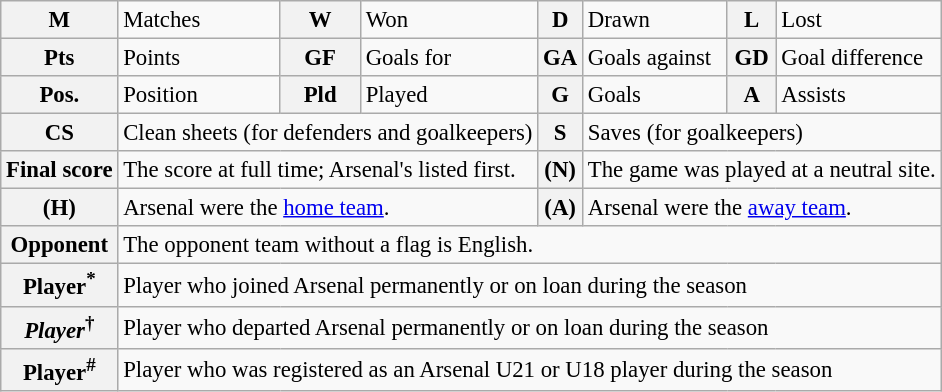<table class="wikitable" style="font-size:95%;">
<tr>
<th>M</th>
<td>Matches</td>
<th>W</th>
<td>Won</td>
<th>D</th>
<td>Drawn</td>
<th>L</th>
<td>Lost</td>
</tr>
<tr>
<th>Pts</th>
<td>Points</td>
<th>GF</th>
<td>Goals for</td>
<th>GA</th>
<td>Goals against</td>
<th>GD</th>
<td>Goal difference</td>
</tr>
<tr>
<th>Pos.</th>
<td>Position</td>
<th>Pld</th>
<td>Played</td>
<th>G</th>
<td>Goals</td>
<th>A</th>
<td>Assists</td>
</tr>
<tr>
<th>CS</th>
<td colspan="3">Clean sheets (for defenders and goalkeepers)</td>
<th>S</th>
<td colspan="3">Saves (for goalkeepers)</td>
</tr>
<tr>
<th>Final score</th>
<td colspan="3">The score at full time; Arsenal's listed first.</td>
<th>(N)</th>
<td colspan="3">The game was played at a neutral site.</td>
</tr>
<tr>
<th>(H)</th>
<td colspan="3">Arsenal were the <a href='#'>home team</a>.</td>
<th>(A)</th>
<td colspan="3">Arsenal were the <a href='#'>away team</a>.</td>
</tr>
<tr>
<th>Opponent</th>
<td colspan="7">The opponent team without a flag is English.</td>
</tr>
<tr>
<th>Player<sup>*</sup></th>
<td colspan="7">Player who joined Arsenal permanently or on loan during the season</td>
</tr>
<tr>
<th><em>Player</em><sup>†</sup></th>
<td colspan="7">Player who departed Arsenal permanently or on loan during the season</td>
</tr>
<tr>
<th>Player<sup>#</sup></th>
<td colspan="7">Player who was registered as an Arsenal U21 or U18 player during the season</td>
</tr>
</table>
